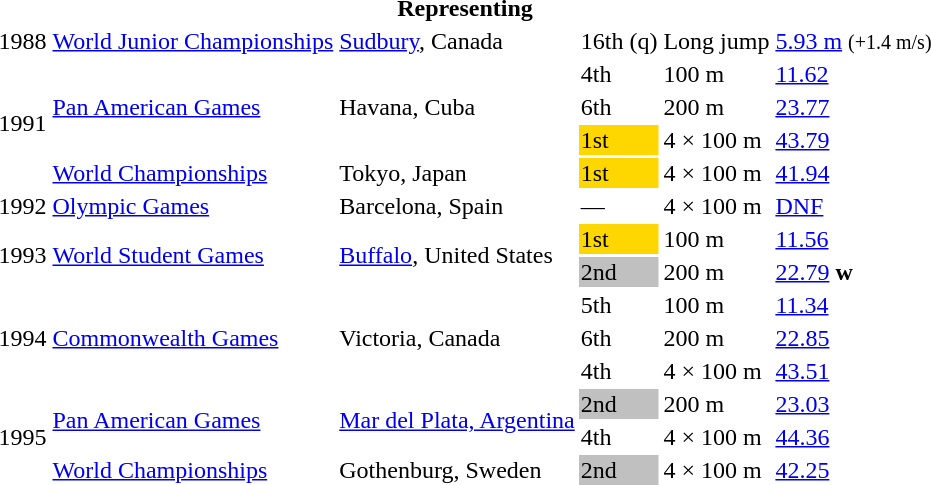<table>
<tr>
<th colspan="6">Representing </th>
</tr>
<tr>
<td>1988</td>
<td><a href='#'>World Junior Championships</a></td>
<td><a href='#'>Sudbury</a>, Canada</td>
<td>16th (q)</td>
<td>Long jump</td>
<td><a href='#'>5.93 m</a> <small>(+1.4 m/s)</small></td>
</tr>
<tr>
<td rowspan=4>1991</td>
<td rowspan=3><a href='#'>Pan American Games</a></td>
<td rowspan=3>Havana, Cuba</td>
<td>4th</td>
<td>100 m</td>
<td><a href='#'>11.62</a></td>
</tr>
<tr>
<td>6th</td>
<td>200 m</td>
<td><a href='#'>23.77</a></td>
</tr>
<tr>
<td bgcolor=gold>1st</td>
<td>4 × 100 m</td>
<td><a href='#'>43.79</a></td>
</tr>
<tr>
<td><a href='#'>World Championships</a></td>
<td>Tokyo, Japan</td>
<td bgcolor=gold>1st</td>
<td>4 × 100 m</td>
<td><a href='#'>41.94</a></td>
</tr>
<tr>
<td>1992</td>
<td><a href='#'>Olympic Games</a></td>
<td>Barcelona, Spain</td>
<td>—</td>
<td>4 × 100 m</td>
<td><a href='#'>DNF</a></td>
</tr>
<tr>
<td rowspan=2>1993</td>
<td rowspan=2><a href='#'>World Student Games</a></td>
<td rowspan=2><a href='#'>Buffalo</a>, United States</td>
<td bgcolor=gold>1st</td>
<td>100 m</td>
<td><a href='#'>11.56</a></td>
</tr>
<tr>
<td bgcolor=silver>2nd</td>
<td>200 m</td>
<td><a href='#'>22.79</a> <strong>w</strong></td>
</tr>
<tr>
<td rowspan=3>1994</td>
<td rowspan=3><a href='#'>Commonwealth Games</a></td>
<td rowspan=3>Victoria, Canada</td>
<td>5th</td>
<td>100 m</td>
<td><a href='#'>11.34</a></td>
</tr>
<tr>
<td>6th</td>
<td>200 m</td>
<td><a href='#'>22.85</a></td>
</tr>
<tr>
<td>4th</td>
<td>4 × 100 m</td>
<td><a href='#'>43.51</a></td>
</tr>
<tr>
<td rowspan=3>1995</td>
<td rowspan=2><a href='#'>Pan American Games</a></td>
<td rowspan=2><a href='#'>Mar del Plata, Argentina</a></td>
<td bgcolor=silver>2nd</td>
<td>200 m</td>
<td><a href='#'>23.03</a></td>
</tr>
<tr>
<td>4th</td>
<td>4 × 100 m</td>
<td><a href='#'>44.36</a></td>
</tr>
<tr>
<td><a href='#'>World Championships</a></td>
<td>Gothenburg, Sweden</td>
<td bgcolor=silver>2nd</td>
<td>4 × 100 m</td>
<td><a href='#'>42.25</a></td>
</tr>
</table>
